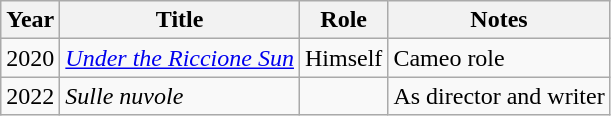<table class="wikitable sortable">
<tr>
<th>Year</th>
<th>Title</th>
<th>Role</th>
<th class="unsortable">Notes</th>
</tr>
<tr>
<td>2020</td>
<td><em><a href='#'>Under the Riccione Sun</a></em></td>
<td>Himself</td>
<td>Cameo role</td>
</tr>
<tr>
<td>2022</td>
<td><em>Sulle nuvole</em></td>
<td></td>
<td>As director and writer</td>
</tr>
</table>
